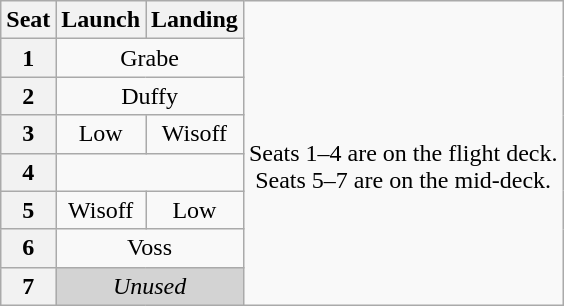<table class="wikitable" style="text-align:center">
<tr>
<th>Seat</th>
<th>Launch</th>
<th>Landing</th>
<td rowspan=8><br>Seats 1–4 are on the flight deck.<br>Seats 5–7 are on the mid-deck.</td>
</tr>
<tr>
<th>1</th>
<td colspan=2>Grabe</td>
</tr>
<tr>
<th>2</th>
<td colspan=2>Duffy</td>
</tr>
<tr>
<th>3</th>
<td>Low</td>
<td>Wisoff</td>
</tr>
<tr>
<th>4</th>
<td colspan=2></td>
</tr>
<tr>
<th>5</th>
<td>Wisoff</td>
<td>Low</td>
</tr>
<tr>
<th>6</th>
<td colspan=2>Voss</td>
</tr>
<tr>
<th>7</th>
<td colspan=2 style="background-color:lightgray"><em>Unused</em></td>
</tr>
</table>
